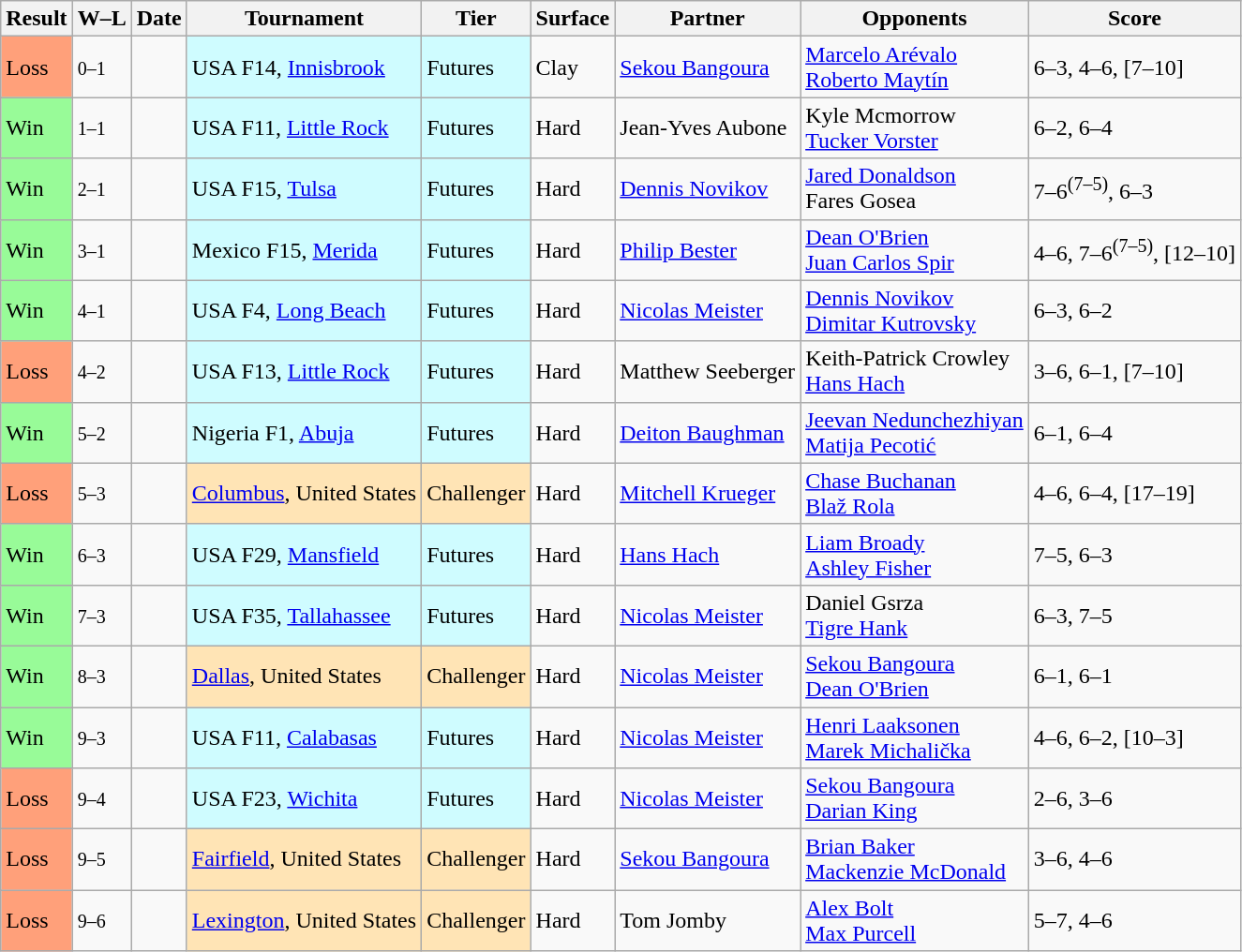<table class="sortable wikitable">
<tr>
<th>Result</th>
<th class=unsortable>W–L</th>
<th>Date</th>
<th>Tournament</th>
<th>Tier</th>
<th>Surface</th>
<th>Partner</th>
<th>Opponents</th>
<th class=unsortable>Score</th>
</tr>
<tr>
<td bgcolor=FFA07A>Loss</td>
<td><small>0–1</small></td>
<td></td>
<td style=background:#cffcff>USA F14, <a href='#'>Innisbrook</a></td>
<td style=background:#cffcff>Futures</td>
<td>Clay</td>
<td> <a href='#'>Sekou Bangoura</a></td>
<td> <a href='#'>Marcelo Arévalo</a> <br> <a href='#'>Roberto Maytín</a></td>
<td>6–3, 4–6, [7–10]</td>
</tr>
<tr>
<td bgcolor=98FB98>Win</td>
<td><small>1–1</small></td>
<td></td>
<td style=background:#cffcff>USA F11, <a href='#'>Little Rock</a></td>
<td style=background:#cffcff>Futures</td>
<td>Hard</td>
<td> Jean-Yves Aubone</td>
<td> Kyle Mcmorrow <br> <a href='#'>Tucker Vorster</a></td>
<td>6–2, 6–4</td>
</tr>
<tr>
<td bgcolor=98FB98>Win</td>
<td><small>2–1</small></td>
<td></td>
<td style=background:#cffcff>USA F15, <a href='#'>Tulsa</a></td>
<td style=background:#cffcff>Futures</td>
<td>Hard</td>
<td> <a href='#'>Dennis Novikov</a></td>
<td> <a href='#'>Jared Donaldson</a> <br> Fares Gosea</td>
<td>7–6<sup>(7–5)</sup>, 6–3</td>
</tr>
<tr>
<td bgcolor=98FB98>Win</td>
<td><small>3–1</small></td>
<td></td>
<td style=background:#cffcff>Mexico F15, <a href='#'>Merida</a></td>
<td style=background:#cffcff>Futures</td>
<td>Hard</td>
<td> <a href='#'>Philip Bester</a></td>
<td> <a href='#'>Dean O'Brien</a> <br> <a href='#'>Juan Carlos Spir</a></td>
<td>4–6, 7–6<sup>(7–5)</sup>, [12–10]</td>
</tr>
<tr>
<td bgcolor=98FB98>Win</td>
<td><small>4–1</small></td>
<td></td>
<td style=background:#cffcff>USA F4, <a href='#'>Long Beach</a></td>
<td style=background:#cffcff>Futures</td>
<td>Hard</td>
<td> <a href='#'>Nicolas Meister</a></td>
<td> <a href='#'>Dennis Novikov</a> <br> <a href='#'>Dimitar Kutrovsky</a></td>
<td>6–3, 6–2</td>
</tr>
<tr>
<td bgcolor=FFA07A>Loss</td>
<td><small>4–2</small></td>
<td></td>
<td style=background:#cffcff>USA F13, <a href='#'>Little Rock</a></td>
<td style=background:#cffcff>Futures</td>
<td>Hard</td>
<td> Matthew Seeberger</td>
<td> Keith-Patrick Crowley <br> <a href='#'>Hans Hach</a></td>
<td>3–6, 6–1, [7–10]</td>
</tr>
<tr>
<td bgcolor=98FB98>Win</td>
<td><small>5–2</small></td>
<td></td>
<td style=background:#cffcff>Nigeria F1, <a href='#'>Abuja</a></td>
<td style=background:#cffcff>Futures</td>
<td>Hard</td>
<td> <a href='#'>Deiton Baughman</a></td>
<td> <a href='#'>Jeevan Nedunchezhiyan</a> <br> <a href='#'>Matija Pecotić</a></td>
<td>6–1, 6–4</td>
</tr>
<tr>
<td bgcolor=FFA07A>Loss</td>
<td><small>5–3</small></td>
<td></td>
<td style=background:moccasin><a href='#'>Columbus</a>, United States</td>
<td style=background:moccasin>Challenger</td>
<td>Hard</td>
<td> <a href='#'>Mitchell Krueger</a></td>
<td> <a href='#'>Chase Buchanan</a> <br> <a href='#'>Blaž Rola</a></td>
<td>4–6, 6–4, [17–19]</td>
</tr>
<tr>
<td bgcolor=98FB98>Win</td>
<td><small>6–3</small></td>
<td></td>
<td style=background:#cffcff>USA F29, <a href='#'>Mansfield</a></td>
<td style=background:#cffcff>Futures</td>
<td>Hard</td>
<td> <a href='#'>Hans Hach</a></td>
<td> <a href='#'>Liam Broady</a> <br> <a href='#'>Ashley Fisher</a></td>
<td>7–5, 6–3</td>
</tr>
<tr>
<td bgcolor=98FB98>Win</td>
<td><small>7–3</small></td>
<td></td>
<td style=background:#cffcff>USA F35, <a href='#'>Tallahassee</a></td>
<td style=background:#cffcff>Futures</td>
<td>Hard</td>
<td> <a href='#'>Nicolas Meister</a></td>
<td> Daniel Gsrza <br> <a href='#'>Tigre Hank</a></td>
<td>6–3, 7–5</td>
</tr>
<tr>
<td bgcolor=98FB98>Win</td>
<td><small>8–3</small></td>
<td></td>
<td style=background:moccasin><a href='#'>Dallas</a>, United States</td>
<td style=background:moccasin>Challenger</td>
<td>Hard</td>
<td> <a href='#'>Nicolas Meister</a></td>
<td> <a href='#'>Sekou Bangoura</a> <br> <a href='#'>Dean O'Brien</a></td>
<td>6–1, 6–1</td>
</tr>
<tr>
<td bgcolor=98FB98>Win</td>
<td><small>9–3</small></td>
<td></td>
<td style=background:#cffcff>USA F11, <a href='#'>Calabasas</a></td>
<td style=background:#cffcff>Futures</td>
<td>Hard</td>
<td> <a href='#'>Nicolas Meister</a></td>
<td> <a href='#'>Henri Laaksonen</a> <br> <a href='#'>Marek Michalička</a></td>
<td>4–6, 6–2, [10–3]</td>
</tr>
<tr>
<td bgcolor=FFA07A>Loss</td>
<td><small>9–4</small></td>
<td></td>
<td style=background:#cffcff>USA F23, <a href='#'>Wichita</a></td>
<td style=background:#cffcff>Futures</td>
<td>Hard</td>
<td> <a href='#'>Nicolas Meister</a></td>
<td> <a href='#'>Sekou Bangoura</a> <br> <a href='#'>Darian King</a></td>
<td>2–6, 3–6</td>
</tr>
<tr>
<td bgcolor=FFA07A>Loss</td>
<td><small>9–5</small></td>
<td></td>
<td style=background:moccasin><a href='#'>Fairfield</a>, United States</td>
<td style=background:moccasin>Challenger</td>
<td>Hard</td>
<td> <a href='#'>Sekou Bangoura</a></td>
<td> <a href='#'>Brian Baker</a> <br> <a href='#'>Mackenzie McDonald</a></td>
<td>3–6, 4–6</td>
</tr>
<tr>
<td bgcolor=FFA07A>Loss</td>
<td><small>9–6</small></td>
<td></td>
<td style=background:moccasin><a href='#'>Lexington</a>, United States</td>
<td style=background:moccasin>Challenger</td>
<td>Hard</td>
<td> Tom Jomby</td>
<td> <a href='#'>Alex Bolt</a> <br> <a href='#'>Max Purcell</a></td>
<td>5–7, 4–6</td>
</tr>
</table>
